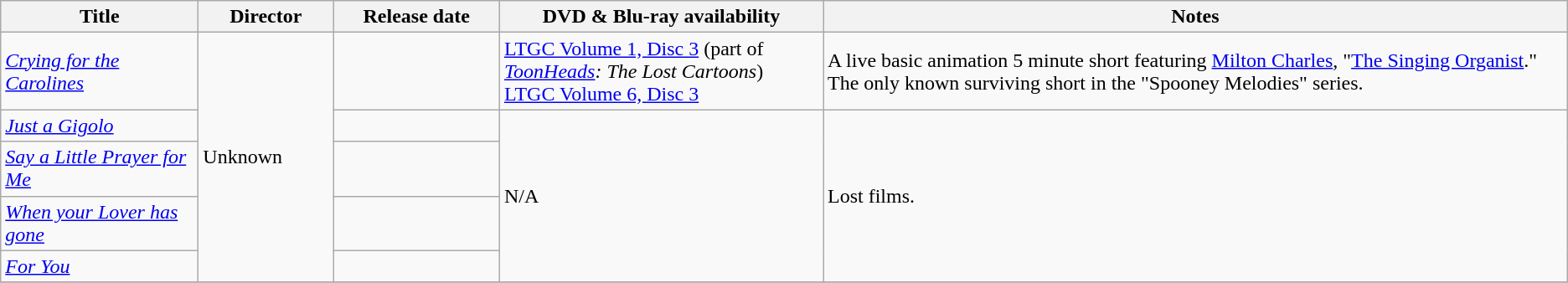<table class="wikitable sortable">
<tr>
<th scope="col" style="width: 150px;">Title</th>
<th scope="col" style="width: 100px;">Director</th>
<th scope="col" style="width: 125px;">Release date</th>
<th scope="col" style="width: 250px;">DVD & Blu-ray availability</th>
<th>Notes</th>
</tr>
<tr>
<td><em><a href='#'>Crying for the Carolines</a></em></td>
<td rowspan="5">Unknown</td>
<td></td>
<td><a href='#'>LTGC Volume 1, Disc 3</a> (part of <em><a href='#'>ToonHeads</a>: The Lost Cartoons</em>)<br><a href='#'>LTGC Volume 6, Disc 3</a></td>
<td>A live basic animation 5 minute short featuring <a href='#'>Milton Charles</a>, "<a href='#'>The Singing Organist</a>." The only known surviving short in the "Spooney Melodies" series.</td>
</tr>
<tr>
<td><em><a href='#'>Just a Gigolo</a></em></td>
<td></td>
<td rowspan="4">N/A</td>
<td rowspan="4">Lost films.</td>
</tr>
<tr>
<td><em><a href='#'>Say a Little Prayer for Me</a></em></td>
<td></td>
</tr>
<tr>
<td><em><a href='#'>When your Lover has gone</a></em></td>
<td></td>
</tr>
<tr>
<td><em><a href='#'>For You</a></em></td>
<td></td>
</tr>
<tr>
</tr>
</table>
